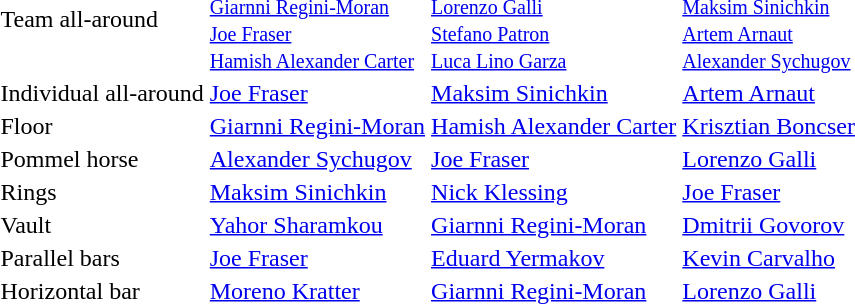<table>
<tr>
<td>Team all-around</td>
<td> <br> <small> <a href='#'>Giarnni Regini-Moran</a> <br> <a href='#'>Joe Fraser</a> <br> <a href='#'>Hamish Alexander Carter</a> </small></td>
<td> <br> <small> <a href='#'>Lorenzo Galli</a> <br> <a href='#'>Stefano Patron</a> <br> <a href='#'>Luca Lino Garza</a> </small></td>
<td> <br> <small> <a href='#'>Maksim Sinichkin</a> <br> <a href='#'>Artem Arnaut</a> <br> <a href='#'>Alexander Sychugov</a> </small></td>
</tr>
<tr>
<td>Individual all-around</td>
<td><a href='#'>Joe Fraser</a> <br> </td>
<td><a href='#'>Maksim Sinichkin</a> <br> </td>
<td><a href='#'>Artem Arnaut</a> <br> </td>
</tr>
<tr>
<td>Floor</td>
<td><a href='#'>Giarnni Regini-Moran</a> <br> </td>
<td><a href='#'>Hamish Alexander Carter</a> <br> </td>
<td><a href='#'>Krisztian Boncser</a> <br> </td>
</tr>
<tr>
<td>Pommel horse</td>
<td><a href='#'>Alexander Sychugov</a> <br> </td>
<td><a href='#'>Joe Fraser</a> <br> </td>
<td><a href='#'>Lorenzo Galli</a> <br> </td>
</tr>
<tr>
<td>Rings</td>
<td><a href='#'>Maksim Sinichkin</a> <br> </td>
<td><a href='#'>Nick Klessing</a> <br> </td>
<td><a href='#'>Joe Fraser</a> <br> </td>
</tr>
<tr>
<td>Vault</td>
<td><a href='#'>Yahor Sharamkou</a> <br> </td>
<td><a href='#'>Giarnni Regini-Moran</a> <br> </td>
<td><a href='#'>Dmitrii Govorov</a> <br> </td>
</tr>
<tr>
<td>Parallel bars</td>
<td><a href='#'>Joe Fraser</a> <br> </td>
<td><a href='#'>Eduard Yermakov</a> <br> </td>
<td><a href='#'>Kevin Carvalho</a> <br> </td>
</tr>
<tr>
<td>Horizontal bar</td>
<td><a href='#'>Moreno Kratter</a> <br> </td>
<td><a href='#'>Giarnni Regini-Moran</a> <br> </td>
<td><a href='#'>Lorenzo Galli</a> <br> </td>
</tr>
</table>
